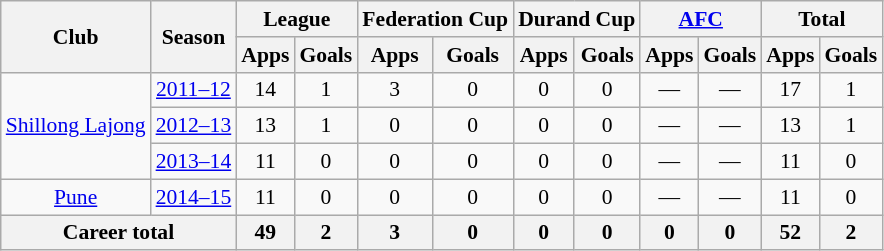<table class="wikitable" style="font-size:90%; text-align:center;">
<tr>
<th rowspan="2">Club</th>
<th rowspan="2">Season</th>
<th colspan="2">League</th>
<th colspan="2">Federation Cup</th>
<th colspan="2">Durand Cup</th>
<th colspan="2"><a href='#'>AFC</a></th>
<th colspan="2">Total</th>
</tr>
<tr>
<th>Apps</th>
<th>Goals</th>
<th>Apps</th>
<th>Goals</th>
<th>Apps</th>
<th>Goals</th>
<th>Apps</th>
<th>Goals</th>
<th>Apps</th>
<th>Goals</th>
</tr>
<tr>
<td rowspan="3"><a href='#'>Shillong Lajong</a></td>
<td><a href='#'>2011–12</a></td>
<td>14</td>
<td>1</td>
<td>3</td>
<td>0</td>
<td>0</td>
<td>0</td>
<td>—</td>
<td>—</td>
<td>17</td>
<td>1</td>
</tr>
<tr>
<td><a href='#'>2012–13</a></td>
<td>13</td>
<td>1</td>
<td>0</td>
<td>0</td>
<td>0</td>
<td>0</td>
<td>—</td>
<td>—</td>
<td>13</td>
<td>1</td>
</tr>
<tr>
<td><a href='#'>2013–14</a></td>
<td>11</td>
<td>0</td>
<td>0</td>
<td>0</td>
<td>0</td>
<td>0</td>
<td>—</td>
<td>—</td>
<td>11</td>
<td>0</td>
</tr>
<tr>
<td rowspan="1"><a href='#'>Pune</a></td>
<td><a href='#'>2014–15</a></td>
<td>11</td>
<td>0</td>
<td>0</td>
<td>0</td>
<td>0</td>
<td>0</td>
<td>—</td>
<td>—</td>
<td>11</td>
<td>0</td>
</tr>
<tr>
<th colspan="2">Career total</th>
<th>49</th>
<th>2</th>
<th>3</th>
<th>0</th>
<th>0</th>
<th>0</th>
<th>0</th>
<th>0</th>
<th>52</th>
<th>2</th>
</tr>
</table>
